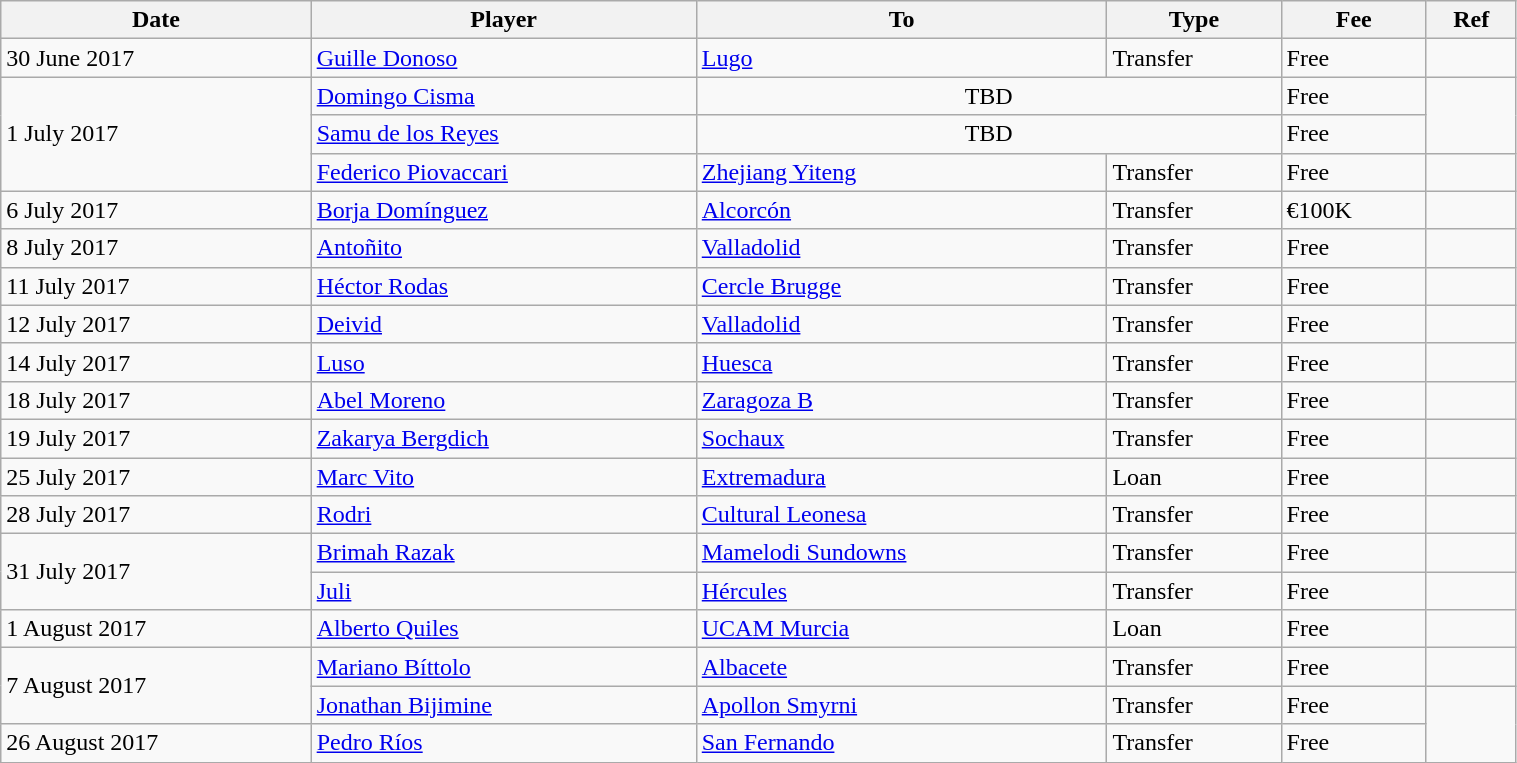<table class="wikitable" style="width:80%;">
<tr>
<th>Date</th>
<th>Player</th>
<th>To</th>
<th>Type</th>
<th>Fee</th>
<th>Ref</th>
</tr>
<tr>
<td>30 June 2017</td>
<td> <a href='#'>Guille Donoso</a></td>
<td> <a href='#'>Lugo</a></td>
<td>Transfer</td>
<td>Free</td>
<td></td>
</tr>
<tr>
<td rowspan="3">1 July 2017</td>
<td> <a href='#'>Domingo Cisma</a></td>
<td colspan="2" style="text-align:center;">TBD</td>
<td>Free</td>
<td rowspan="2"></td>
</tr>
<tr>
<td> <a href='#'>Samu de los Reyes</a></td>
<td colspan="2" style="text-align:center;">TBD</td>
<td>Free</td>
</tr>
<tr>
<td> <a href='#'>Federico Piovaccari</a></td>
<td> <a href='#'>Zhejiang Yiteng</a></td>
<td>Transfer</td>
<td>Free</td>
<td></td>
</tr>
<tr>
<td>6 July 2017</td>
<td> <a href='#'>Borja Domínguez</a></td>
<td> <a href='#'>Alcorcón</a></td>
<td>Transfer</td>
<td>€100K</td>
<td></td>
</tr>
<tr>
<td>8 July 2017</td>
<td> <a href='#'>Antoñito</a></td>
<td> <a href='#'>Valladolid</a></td>
<td>Transfer</td>
<td>Free</td>
<td></td>
</tr>
<tr>
<td>11 July 2017</td>
<td> <a href='#'>Héctor Rodas</a></td>
<td> <a href='#'>Cercle Brugge</a></td>
<td>Transfer</td>
<td>Free</td>
<td></td>
</tr>
<tr>
<td>12 July 2017</td>
<td> <a href='#'>Deivid</a></td>
<td> <a href='#'>Valladolid</a></td>
<td>Transfer</td>
<td>Free</td>
<td></td>
</tr>
<tr>
<td>14 July 2017</td>
<td> <a href='#'>Luso</a></td>
<td> <a href='#'>Huesca</a></td>
<td>Transfer</td>
<td>Free</td>
<td></td>
</tr>
<tr>
<td>18 July 2017</td>
<td> <a href='#'>Abel Moreno</a></td>
<td> <a href='#'>Zaragoza B</a></td>
<td>Transfer</td>
<td>Free</td>
<td></td>
</tr>
<tr>
<td>19 July 2017</td>
<td> <a href='#'>Zakarya Bergdich</a></td>
<td> <a href='#'>Sochaux</a></td>
<td>Transfer</td>
<td>Free</td>
<td></td>
</tr>
<tr>
<td>25 July 2017</td>
<td> <a href='#'>Marc Vito</a></td>
<td> <a href='#'>Extremadura</a></td>
<td>Loan</td>
<td>Free</td>
<td></td>
</tr>
<tr>
<td>28 July 2017</td>
<td> <a href='#'>Rodri</a></td>
<td> <a href='#'>Cultural Leonesa</a></td>
<td>Transfer</td>
<td>Free</td>
<td></td>
</tr>
<tr>
<td rowspan="2">31 July 2017</td>
<td> <a href='#'>Brimah Razak</a></td>
<td> <a href='#'>Mamelodi Sundowns</a></td>
<td>Transfer</td>
<td>Free</td>
<td></td>
</tr>
<tr>
<td> <a href='#'>Juli</a></td>
<td> <a href='#'>Hércules</a></td>
<td>Transfer</td>
<td>Free</td>
<td></td>
</tr>
<tr>
<td>1 August 2017</td>
<td> <a href='#'>Alberto Quiles</a></td>
<td> <a href='#'>UCAM Murcia</a></td>
<td>Loan</td>
<td>Free</td>
<td></td>
</tr>
<tr>
<td rowspan="2">7 August 2017</td>
<td> <a href='#'>Mariano Bíttolo</a></td>
<td> <a href='#'>Albacete</a></td>
<td>Transfer</td>
<td>Free</td>
<td></td>
</tr>
<tr>
<td> <a href='#'>Jonathan Bijimine</a></td>
<td> <a href='#'>Apollon Smyrni</a></td>
<td>Transfer</td>
<td>Free</td>
<td rowspan="2"></td>
</tr>
<tr>
<td>26 August 2017</td>
<td> <a href='#'>Pedro Ríos</a></td>
<td> <a href='#'>San Fernando</a></td>
<td>Transfer</td>
<td>Free</td>
</tr>
</table>
